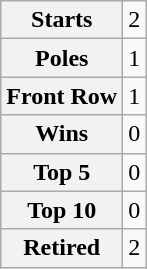<table class="wikitable" style="text-align:center">
<tr>
<th>Starts</th>
<td>2</td>
</tr>
<tr>
<th>Poles</th>
<td>1</td>
</tr>
<tr>
<th>Front Row</th>
<td>1</td>
</tr>
<tr>
<th>Wins</th>
<td>0</td>
</tr>
<tr>
<th>Top 5</th>
<td>0</td>
</tr>
<tr>
<th>Top 10</th>
<td>0</td>
</tr>
<tr>
<th>Retired</th>
<td>2</td>
</tr>
</table>
